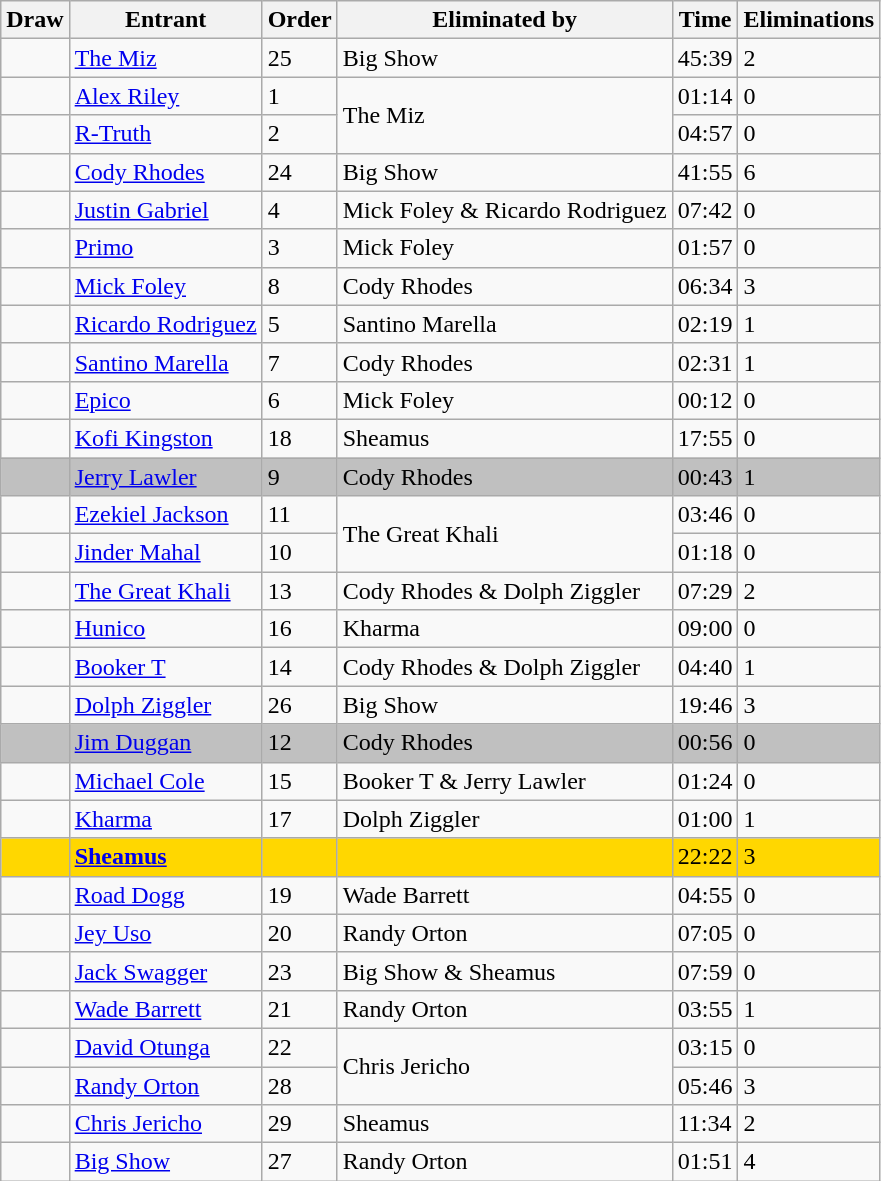<table class="wikitable sortable">
<tr>
<th>Draw</th>
<th>Entrant</th>
<th>Order</th>
<th>Eliminated by</th>
<th>Time</th>
<th>Eliminations</th>
</tr>
<tr>
<td></td>
<td><a href='#'>The Miz</a></td>
<td>25</td>
<td>Big Show</td>
<td>45:39</td>
<td>2</td>
</tr>
<tr>
<td></td>
<td><a href='#'>Alex Riley</a></td>
<td>1</td>
<td rowspan="2">The Miz</td>
<td>01:14</td>
<td>0</td>
</tr>
<tr>
<td></td>
<td><a href='#'>R-Truth</a></td>
<td>2</td>
<td>04:57</td>
<td>0</td>
</tr>
<tr>
<td></td>
<td><a href='#'>Cody Rhodes</a></td>
<td>24</td>
<td>Big Show</td>
<td>41:55</td>
<td>6</td>
</tr>
<tr>
<td></td>
<td><a href='#'>Justin Gabriel</a></td>
<td>4</td>
<td>Mick Foley & Ricardo Rodriguez</td>
<td>07:42</td>
<td>0</td>
</tr>
<tr>
<td></td>
<td><a href='#'>Primo</a></td>
<td>3</td>
<td>Mick Foley</td>
<td>01:57</td>
<td>0</td>
</tr>
<tr>
<td></td>
<td><a href='#'>Mick Foley</a></td>
<td>8</td>
<td>Cody Rhodes</td>
<td>06:34</td>
<td>3</td>
</tr>
<tr>
<td></td>
<td><a href='#'>Ricardo Rodriguez</a></td>
<td>5</td>
<td>Santino Marella</td>
<td>02:19</td>
<td>1</td>
</tr>
<tr>
<td></td>
<td><a href='#'>Santino Marella</a></td>
<td>7</td>
<td>Cody Rhodes</td>
<td>02:31</td>
<td>1</td>
</tr>
<tr>
<td></td>
<td><a href='#'>Epico</a></td>
<td>6</td>
<td>Mick Foley</td>
<td>00:12</td>
<td>0</td>
</tr>
<tr>
<td></td>
<td><a href='#'>Kofi Kingston</a></td>
<td>18</td>
<td>Sheamus</td>
<td>17:55</td>
<td>0</td>
</tr>
<tr style="background: silver">
<td></td>
<td><a href='#'>Jerry Lawler</a></td>
<td>9</td>
<td>Cody Rhodes</td>
<td>00:43</td>
<td>1</td>
</tr>
<tr>
<td></td>
<td><a href='#'>Ezekiel Jackson</a></td>
<td>11</td>
<td rowspan="2">The Great Khali</td>
<td>03:46</td>
<td>0</td>
</tr>
<tr>
<td></td>
<td><a href='#'>Jinder Mahal</a></td>
<td>10</td>
<td>01:18</td>
<td>0</td>
</tr>
<tr>
<td></td>
<td><a href='#'>The Great Khali</a></td>
<td>13</td>
<td>Cody Rhodes & Dolph Ziggler</td>
<td>07:29</td>
<td>2</td>
</tr>
<tr>
<td></td>
<td><a href='#'>Hunico</a></td>
<td>16</td>
<td>Kharma</td>
<td>09:00</td>
<td>0</td>
</tr>
<tr>
<td></td>
<td><a href='#'>Booker T</a></td>
<td>14</td>
<td>Cody Rhodes & Dolph Ziggler</td>
<td>04:40</td>
<td>1</td>
</tr>
<tr>
<td></td>
<td><a href='#'>Dolph Ziggler</a></td>
<td>26</td>
<td>Big Show</td>
<td>19:46</td>
<td>3</td>
</tr>
<tr style="background: silver">
<td></td>
<td><a href='#'>Jim Duggan</a></td>
<td>12</td>
<td>Cody Rhodes</td>
<td>00:56</td>
<td>0</td>
</tr>
<tr>
<td></td>
<td><a href='#'>Michael Cole</a></td>
<td>15</td>
<td>Booker T & Jerry Lawler</td>
<td>01:24</td>
<td>0</td>
</tr>
<tr>
<td></td>
<td><a href='#'>Kharma</a></td>
<td>17</td>
<td>Dolph Ziggler</td>
<td>01:00</td>
<td>1</td>
</tr>
<tr style="background:gold">
<td><strong></strong></td>
<td><strong><a href='#'>Sheamus</a></strong></td>
<td><strong></strong></td>
<td><strong></strong></td>
<td>22:22</td>
<td>3</td>
</tr>
<tr>
<td></td>
<td><a href='#'>Road Dogg</a></td>
<td>19</td>
<td>Wade Barrett</td>
<td>04:55</td>
<td>0</td>
</tr>
<tr>
<td></td>
<td><a href='#'>Jey Uso</a></td>
<td>20</td>
<td>Randy Orton</td>
<td>07:05</td>
<td>0</td>
</tr>
<tr>
<td></td>
<td><a href='#'>Jack Swagger</a></td>
<td>23</td>
<td>Big Show & Sheamus</td>
<td>07:59</td>
<td>0</td>
</tr>
<tr>
<td></td>
<td><a href='#'>Wade Barrett</a></td>
<td>21</td>
<td>Randy Orton</td>
<td>03:55</td>
<td>1</td>
</tr>
<tr>
<td></td>
<td><a href='#'>David Otunga</a></td>
<td>22</td>
<td rowspan="2">Chris Jericho</td>
<td>03:15</td>
<td>0</td>
</tr>
<tr>
<td></td>
<td><a href='#'>Randy Orton</a></td>
<td>28</td>
<td>05:46</td>
<td>3</td>
</tr>
<tr>
<td></td>
<td><a href='#'>Chris Jericho</a></td>
<td>29</td>
<td>Sheamus</td>
<td>11:34</td>
<td>2</td>
</tr>
<tr>
<td></td>
<td><a href='#'>Big Show</a></td>
<td>27</td>
<td>Randy Orton</td>
<td>01:51</td>
<td>4</td>
</tr>
</table>
